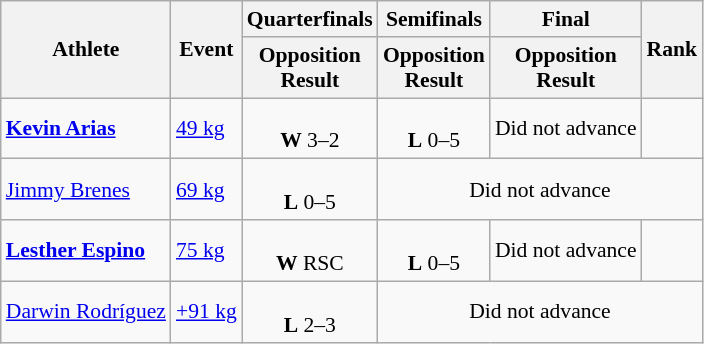<table class="wikitable" border="1" style="font-size:90%">
<tr>
<th rowspan=2>Athlete</th>
<th rowspan=2>Event</th>
<th>Quarterfinals</th>
<th>Semifinals</th>
<th>Final</th>
<th rowspan="2">Rank</th>
</tr>
<tr>
<th>Opposition<br>Result</th>
<th>Opposition<br>Result</th>
<th>Opposition<br>Result</th>
</tr>
<tr align=center>
<td align=left><strong><a href='#'>Kevin Arias</a></strong></td>
<td align=left><a href='#'>49 kg</a></td>
<td><br><strong>W</strong> 3–2</td>
<td><br><strong>L</strong> 0–5</td>
<td>Did not advance</td>
<td></td>
</tr>
<tr align=center>
<td align=left><a href='#'>Jimmy Brenes</a></td>
<td align=left><a href='#'>69 kg</a></td>
<td><br><strong>L</strong> 0–5</td>
<td colspan=3>Did not advance</td>
</tr>
<tr align=center>
<td align=left><strong><a href='#'>Lesther Espino</a></strong></td>
<td align=left><a href='#'>75 kg</a></td>
<td><br><strong>W</strong> RSC</td>
<td><br><strong>L</strong> 0–5</td>
<td>Did not advance</td>
<td></td>
</tr>
<tr align=center>
<td align=left><a href='#'>Darwin Rodríguez</a></td>
<td align=left><a href='#'>+91 kg</a></td>
<td><br><strong>L</strong> 2–3</td>
<td colspan=3>Did not advance</td>
</tr>
</table>
